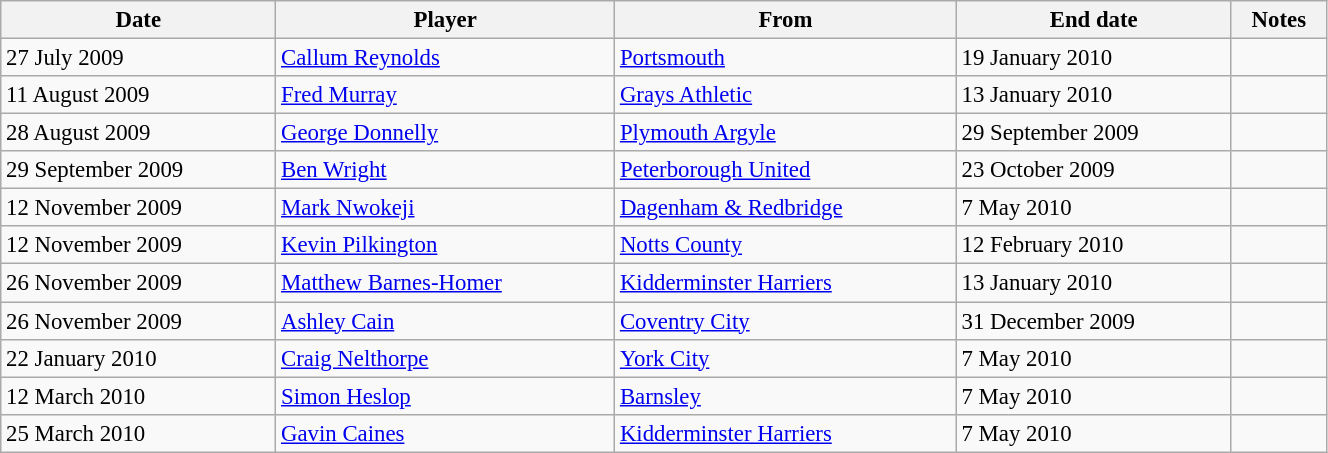<table class="wikitable" style="text-align:center; font-size:95%;width:70%; text-align:left">
<tr>
<th>Date</th>
<th>Player</th>
<th>From</th>
<th>End date</th>
<th>Notes</th>
</tr>
<tr --->
<td>27 July 2009</td>
<td> <a href='#'>Callum Reynolds</a></td>
<td><a href='#'>Portsmouth</a></td>
<td>19 January 2010</td>
<td align="center"></td>
</tr>
<tr --->
<td>11 August 2009</td>
<td> <a href='#'>Fred Murray</a></td>
<td><a href='#'>Grays Athletic</a></td>
<td>13 January 2010</td>
<td align="center"></td>
</tr>
<tr --->
<td>28 August 2009</td>
<td> <a href='#'>George Donnelly</a></td>
<td><a href='#'>Plymouth Argyle</a></td>
<td>29 September 2009</td>
<td align="center"></td>
</tr>
<tr --->
<td>29 September 2009</td>
<td> <a href='#'>Ben Wright</a></td>
<td><a href='#'>Peterborough United</a></td>
<td>23 October 2009</td>
<td align="center"></td>
</tr>
<tr --->
<td>12 November 2009</td>
<td> <a href='#'>Mark Nwokeji</a></td>
<td><a href='#'>Dagenham & Redbridge</a></td>
<td>7 May 2010</td>
<td align="center"></td>
</tr>
<tr --->
<td>12 November 2009</td>
<td> <a href='#'>Kevin Pilkington</a></td>
<td><a href='#'>Notts County</a></td>
<td>12 February 2010</td>
<td align="center"></td>
</tr>
<tr --->
<td>26 November 2009</td>
<td> <a href='#'>Matthew Barnes-Homer</a></td>
<td><a href='#'>Kidderminster Harriers</a></td>
<td>13 January 2010</td>
<td align="center"></td>
</tr>
<tr --->
<td>26 November 2009</td>
<td> <a href='#'>Ashley Cain</a></td>
<td><a href='#'>Coventry City</a></td>
<td>31 December 2009</td>
<td align="center"></td>
</tr>
<tr --->
<td>22 January 2010</td>
<td> <a href='#'>Craig Nelthorpe</a></td>
<td><a href='#'>York City</a></td>
<td>7 May 2010</td>
<td align="center"></td>
</tr>
<tr --->
<td>12 March 2010</td>
<td> <a href='#'>Simon Heslop</a></td>
<td><a href='#'>Barnsley</a></td>
<td>7 May 2010</td>
<td align="center"></td>
</tr>
<tr --->
<td>25 March 2010</td>
<td> <a href='#'>Gavin Caines</a></td>
<td><a href='#'>Kidderminster Harriers</a></td>
<td>7 May 2010</td>
<td align="center"></td>
</tr>
</table>
